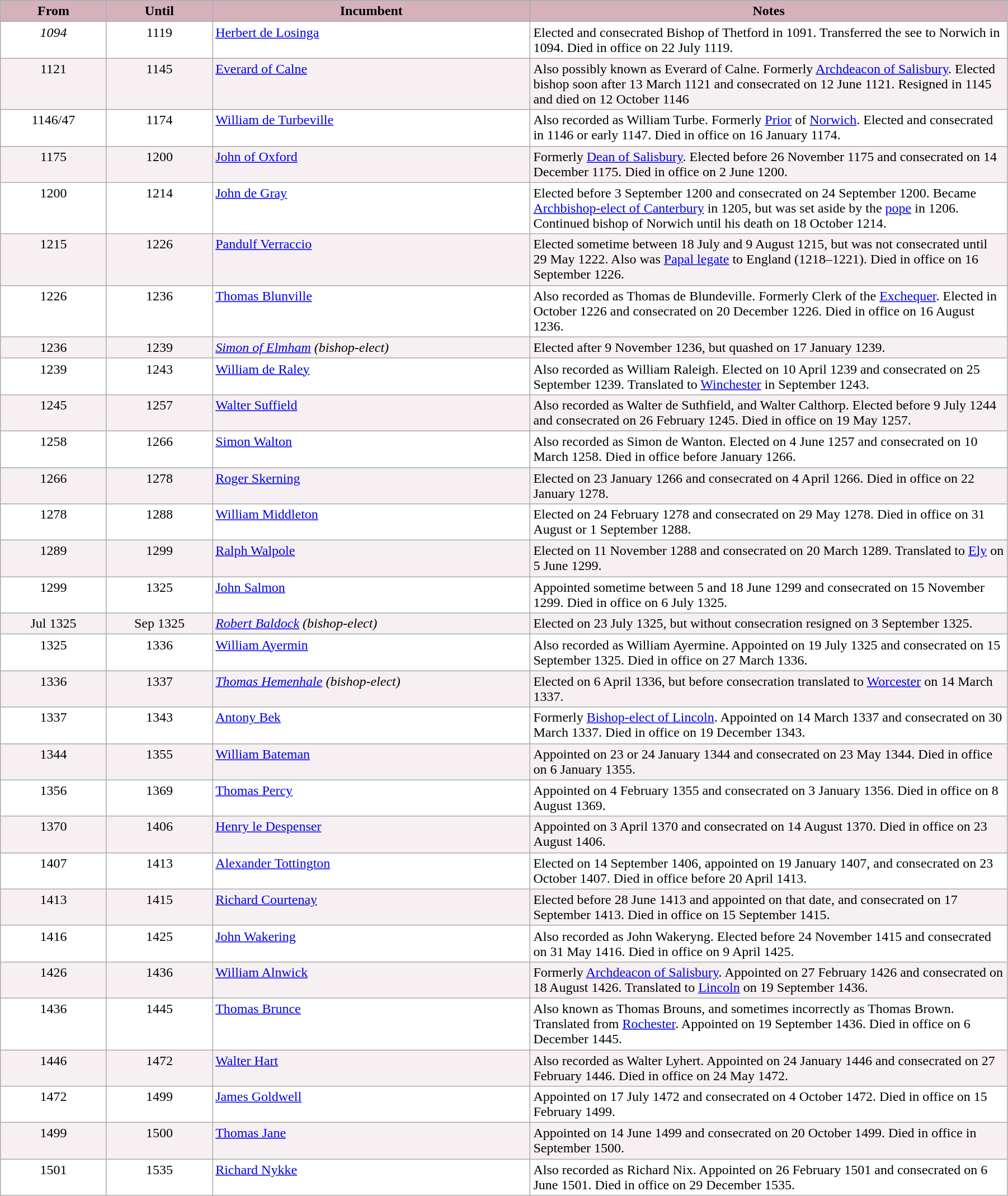<table class="wikitable" style="width:95%;" border="1" cellpadding="2">
<tr>
</tr>
<tr>
<th style="background-color: #D4B1BB; width: 10%;">From</th>
<th style="background-color: #D4B1BB; width: 10%;">Until</th>
<th style="background-color: #D4B1BB; width: 30%;">Incumbent</th>
<th style="background-color: #D4B1BB; width: 45%;">Notes</th>
</tr>
<tr valign="top" style="background-color: white;">
<td align="center"><em>1094</em></td>
<td align="center">1119</td>
<td><a href='#'>Herbert de Losinga</a></td>
<td>Elected and consecrated Bishop of Thetford in 1091. Transferred the see to Norwich in 1094. Died in office on 22 July 1119.</td>
</tr>
<tr valign="top" style="background-color: #F7F0F2;">
<td align="center">1121</td>
<td align="center">1145</td>
<td><a href='#'>Everard of Calne</a></td>
<td>Also possibly known as Everard of Calne. Formerly <a href='#'>Archdeacon of Salisbury</a>. Elected bishop soon after 13 March 1121 and consecrated on 12 June 1121. Resigned in 1145 and died on 12 October 1146</td>
</tr>
<tr valign="top" style="background-color: white;">
<td align="center">1146/47</td>
<td align="center">1174</td>
<td><a href='#'>William de Turbeville</a></td>
<td>Also recorded as William Turbe. Formerly <a href='#'>Prior</a> of <a href='#'>Norwich</a>. Elected and consecrated in 1146 or early 1147. Died in office on 16 January 1174.</td>
</tr>
<tr valign="top" style="background-color: #F7F0F2;">
<td align="center">1175</td>
<td align="center">1200</td>
<td><a href='#'>John of Oxford</a></td>
<td>Formerly <a href='#'>Dean of Salisbury</a>. Elected before 26 November 1175 and consecrated on 14 December 1175. Died in office on 2 June 1200.</td>
</tr>
<tr valign="top" style="background-color: white;">
<td align="center">1200</td>
<td align="center">1214</td>
<td><a href='#'>John de Gray</a></td>
<td>Elected before 3 September 1200 and consecrated on 24 September 1200. Became <a href='#'>Archbishop-elect of Canterbury</a> in 1205, but was set aside by the <a href='#'>pope</a> in 1206. Continued bishop of Norwich until his death on 18 October 1214.</td>
</tr>
<tr valign="top" style="background-color: #F7F0F2;">
<td align="center">1215</td>
<td align="center">1226</td>
<td><a href='#'>Pandulf Verraccio</a></td>
<td>Elected sometime between 18 July and 9 August 1215, but was not consecrated until 29 May 1222. Also was <a href='#'>Papal legate</a> to England (1218–1221). Died in office on 16 September 1226.</td>
</tr>
<tr valign="top" style="background-color: white;">
<td align="center">1226</td>
<td align="center">1236</td>
<td><a href='#'>Thomas Blunville</a></td>
<td>Also recorded as Thomas de Blundeville. Formerly Clerk of the <a href='#'>Exchequer</a>. Elected in October 1226 and consecrated on 20 December 1226. Died in office on 16 August 1236.</td>
</tr>
<tr valign="top" style="background-color: #F7F0F2;">
<td align="center">1236</td>
<td align="center">1239</td>
<td><em><a href='#'>Simon of Elmham</a> (bishop-elect)</em></td>
<td>Elected after 9 November 1236, but quashed on 17 January 1239.</td>
</tr>
<tr valign="top" style="background-color: white;">
<td align="center">1239</td>
<td align="center">1243</td>
<td><a href='#'>William de Raley</a></td>
<td>Also recorded as William Raleigh. Elected on 10 April 1239 and consecrated on 25 September 1239. Translated to <a href='#'>Winchester</a> in September 1243.</td>
</tr>
<tr valign="top" style="background-color: #F7F0F2;">
<td align="center">1245</td>
<td align="center">1257</td>
<td><a href='#'>Walter Suffield</a></td>
<td>Also recorded as Walter de Suthfield, and Walter Calthorp. Elected before 9 July 1244 and consecrated on 26 February 1245. Died in office on 19 May 1257.</td>
</tr>
<tr valign="top" style="background-color: white;">
<td align="center">1258</td>
<td align="center">1266</td>
<td><a href='#'>Simon Walton</a></td>
<td>Also recorded as Simon de Wanton. Elected on 4 June 1257 and consecrated on 10 March 1258. Died in office before January 1266.</td>
</tr>
<tr valign="top" style="background-color: #F7F0F2;">
<td align="center">1266</td>
<td align="center">1278</td>
<td><a href='#'>Roger Skerning</a></td>
<td>Elected on 23 January 1266 and consecrated on 4 April 1266. Died in office on 22 January 1278.</td>
</tr>
<tr valign="top" style="background-color: white;">
<td align="center">1278</td>
<td align="center">1288</td>
<td><a href='#'>William Middleton</a></td>
<td>Elected on 24 February 1278 and consecrated on 29 May 1278. Died in office on 31 August or 1 September 1288.</td>
</tr>
<tr valign="top" style="background-color: #F7F0F2;">
<td align="center">1289</td>
<td align="center">1299</td>
<td><a href='#'>Ralph Walpole</a></td>
<td>Elected on 11 November 1288 and consecrated on 20 March 1289. Translated to <a href='#'>Ely</a> on 5 June 1299.</td>
</tr>
<tr valign="top" style="background-color: white;">
<td align="center">1299</td>
<td align="center">1325</td>
<td><a href='#'>John Salmon</a></td>
<td>Appointed sometime between 5 and 18 June 1299 and consecrated on 15 November 1299. Died in office on 6 July 1325.</td>
</tr>
<tr valign="top" style="background-color: #F7F0F2;">
<td align="center">Jul 1325</td>
<td align="center">Sep 1325</td>
<td><em><a href='#'>Robert Baldock</a> (bishop-elect)</em></td>
<td>Elected on 23 July 1325, but without consecration resigned on 3 September 1325.</td>
</tr>
<tr valign="top" style="background-color: white;">
<td align="center">1325</td>
<td align="center">1336</td>
<td><a href='#'>William Ayermin</a></td>
<td>Also recorded as William Ayermine. Appointed on 19 July 1325 and consecrated on 15 September 1325. Died in office on 27 March 1336.</td>
</tr>
<tr valign="top" style="background-color: #F7F0F2;">
<td align="center">1336</td>
<td align="center">1337</td>
<td><em><a href='#'>Thomas Hemenhale</a> (bishop-elect)</em></td>
<td>Elected on 6 April 1336, but before consecration translated to <a href='#'>Worcester</a> on 14 March 1337.</td>
</tr>
<tr valign="top" style="background-color: white;">
<td align="center">1337</td>
<td align="center">1343</td>
<td><a href='#'>Antony Bek</a></td>
<td>Formerly <a href='#'>Bishop-elect of Lincoln</a>. Appointed on 14 March 1337 and consecrated on 30 March 1337. Died in office on 19 December 1343.</td>
</tr>
<tr valign="top" style="background-color: #F7F0F2;">
<td align="center">1344</td>
<td align="center">1355</td>
<td><a href='#'>William Bateman</a></td>
<td>Appointed on 23 or 24 January 1344 and consecrated on 23 May 1344. Died in office on 6 January 1355.</td>
</tr>
<tr valign="top" style="background-color: white;">
<td align="center">1356</td>
<td align="center">1369</td>
<td><a href='#'>Thomas Percy</a></td>
<td>Appointed on 4 February 1355 and consecrated on 3 January 1356. Died in office on 8 August 1369.</td>
</tr>
<tr valign="top" style="background-color: #F7F0F2;">
<td align="center">1370</td>
<td align="center">1406</td>
<td><a href='#'>Henry le Despenser</a></td>
<td>Appointed on 3 April 1370 and consecrated on 14 August 1370. Died in office on 23 August 1406.</td>
</tr>
<tr valign="top" style="background-color: white;">
<td align="center">1407</td>
<td align="center">1413</td>
<td><a href='#'>Alexander Tottington</a></td>
<td>Elected on 14 September 1406, appointed on 19 January 1407, and consecrated on 23 October 1407. Died in office before 20 April 1413.</td>
</tr>
<tr valign="top" style="background-color: #F7F0F2;">
<td align="center">1413</td>
<td align="center">1415</td>
<td><a href='#'>Richard Courtenay</a></td>
<td>Elected before 28 June 1413 and appointed on that date, and consecrated on 17 September 1413. Died in office on 15 September 1415.</td>
</tr>
<tr valign="top" style="background-color: white;">
<td align="center">1416</td>
<td align="center">1425</td>
<td><a href='#'>John Wakering</a></td>
<td>Also recorded as John Wakeryng. Elected before 24 November 1415 and consecrated on 31 May 1416. Died in office on 9 April 1425.</td>
</tr>
<tr valign="top" style="background-color: #F7F0F2;">
<td align="center">1426</td>
<td align="center">1436</td>
<td><a href='#'>William Alnwick</a></td>
<td>Formerly <a href='#'>Archdeacon of Salisbury</a>. Appointed on 27 February 1426 and consecrated on 18 August 1426. Translated to <a href='#'>Lincoln</a> on 19 September 1436.</td>
</tr>
<tr valign="top" style="background-color: white;">
<td align="center">1436</td>
<td align="center">1445</td>
<td><a href='#'>Thomas Brunce</a></td>
<td>Also known as Thomas Brouns, and sometimes incorrectly as Thomas Brown. Translated from <a href='#'>Rochester</a>. Appointed on 19 September 1436. Died in office on 6 December 1445.</td>
</tr>
<tr valign="top" style="background-color: #F7F0F2;">
<td align="center">1446</td>
<td align="center">1472</td>
<td><a href='#'>Walter Hart</a></td>
<td>Also recorded as Walter Lyhert. Appointed on 24 January 1446 and consecrated on 27 February 1446. Died in office on 24 May 1472.</td>
</tr>
<tr valign="top" style="background-color: white;">
<td align="center">1472</td>
<td align="center">1499</td>
<td><a href='#'>James Goldwell</a></td>
<td>Appointed on 17 July 1472 and consecrated on 4 October 1472. Died in office on 15 February 1499.</td>
</tr>
<tr valign="top" style="background-color: #F7F0F2;">
<td align="center">1499</td>
<td align="center">1500</td>
<td><a href='#'>Thomas Jane</a></td>
<td>Appointed on 14 June 1499 and consecrated on 20 October 1499. Died in office in September 1500.</td>
</tr>
<tr valign="top" style="background-color: white;">
<td align="center">1501</td>
<td align="center">1535</td>
<td><a href='#'>Richard Nykke</a></td>
<td>Also recorded as Richard Nix. Appointed on 26 February 1501 and consecrated on 6 June 1501. Died in office on 29 December 1535.</td>
</tr>
</table>
